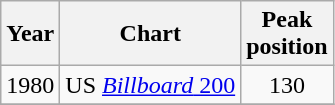<table class="wikitable">
<tr>
<th>Year</th>
<th>Chart</th>
<th>Peak<br>position</th>
</tr>
<tr>
<td rowspan="1">1980</td>
<td>US <a href='#'><em>Billboard</em> 200</a></td>
<td align=center>130</td>
</tr>
<tr>
</tr>
</table>
